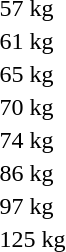<table>
<tr>
<td rowspan=2>57 kg</td>
<td rowspan=2></td>
<td rowspan=2></td>
<td></td>
</tr>
<tr>
<td></td>
</tr>
<tr>
<td rowspan=2>61 kg</td>
<td rowspan=2></td>
<td rowspan=2></td>
<td></td>
</tr>
<tr>
<td></td>
</tr>
<tr>
<td rowspan=2>65 kg</td>
<td rowspan=2></td>
<td rowspan=2></td>
<td></td>
</tr>
<tr>
<td></td>
</tr>
<tr>
<td rowspan=2>70 kg</td>
<td rowspan=2></td>
<td rowspan=2></td>
<td></td>
</tr>
<tr>
<td></td>
</tr>
<tr>
<td rowspan=2>74 kg</td>
<td rowspan=2></td>
<td rowspan=2></td>
<td></td>
</tr>
<tr>
<td></td>
</tr>
<tr>
<td rowspan=2>86 kg</td>
<td rowspan=2></td>
<td rowspan=2></td>
<td></td>
</tr>
<tr>
<td></td>
</tr>
<tr>
<td rowspan=2>97 kg</td>
<td rowspan=2></td>
<td rowspan=2></td>
<td></td>
</tr>
<tr>
<td></td>
</tr>
<tr>
<td rowspan=2>125 kg</td>
<td rowspan=2></td>
<td rowspan=2></td>
<td></td>
</tr>
<tr>
<td></td>
</tr>
<tr>
</tr>
</table>
